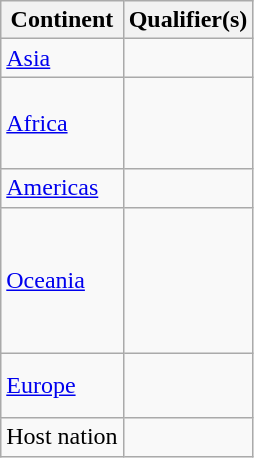<table class=wikitable>
<tr>
<th>Continent</th>
<th>Qualifier(s)</th>
</tr>
<tr>
<td><a href='#'>Asia</a></td>
<td></td>
</tr>
<tr>
<td><a href='#'>Africa</a></td>
<td><br> <br> <br> </td>
</tr>
<tr>
<td><a href='#'>Americas</a></td>
<td></td>
</tr>
<tr>
<td><a href='#'>Oceania</a></td>
<td> <br>  <br> <br> <br> <br> </td>
</tr>
<tr>
<td><a href='#'>Europe</a></td>
<td> <br> <br> </td>
</tr>
<tr>
<td colspan=1>Host nation</td>
<td></td>
</tr>
</table>
